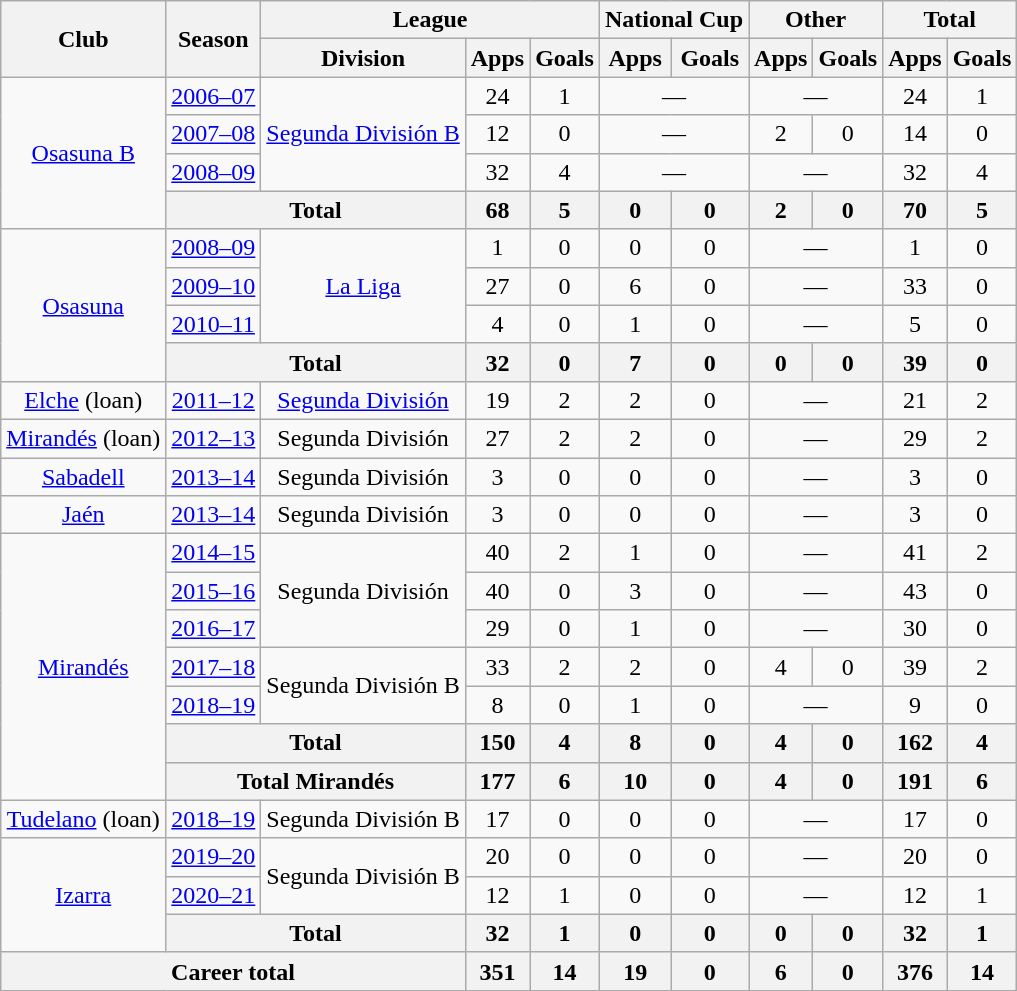<table class="wikitable" style="text-align:center">
<tr>
<th rowspan="2">Club</th>
<th rowspan="2">Season</th>
<th colspan="3">League</th>
<th colspan="2">National Cup</th>
<th colspan="2">Other</th>
<th colspan="2">Total</th>
</tr>
<tr>
<th>Division</th>
<th>Apps</th>
<th>Goals</th>
<th>Apps</th>
<th>Goals</th>
<th>Apps</th>
<th>Goals</th>
<th>Apps</th>
<th>Goals</th>
</tr>
<tr>
<td rowspan="4"><a href='#'>Osasuna B</a></td>
<td><a href='#'>2006–07</a></td>
<td rowspan="3"><a href='#'>Segunda División B</a></td>
<td>24</td>
<td>1</td>
<td colspan="2">—</td>
<td colspan="2">—</td>
<td>24</td>
<td>1</td>
</tr>
<tr>
<td><a href='#'>2007–08</a></td>
<td>12</td>
<td>0</td>
<td colspan="2">—</td>
<td>2</td>
<td>0</td>
<td>14</td>
<td>0</td>
</tr>
<tr>
<td><a href='#'>2008–09</a></td>
<td>32</td>
<td>4</td>
<td colspan="2">—</td>
<td colspan="2">—</td>
<td>32</td>
<td>4</td>
</tr>
<tr>
<th colspan="2">Total</th>
<th>68</th>
<th>5</th>
<th>0</th>
<th>0</th>
<th>2</th>
<th>0</th>
<th>70</th>
<th>5</th>
</tr>
<tr>
<td rowspan="4"><a href='#'>Osasuna</a></td>
<td><a href='#'>2008–09</a></td>
<td rowspan="3"><a href='#'>La Liga</a></td>
<td>1</td>
<td>0</td>
<td>0</td>
<td>0</td>
<td colspan="2">—</td>
<td>1</td>
<td>0</td>
</tr>
<tr>
<td><a href='#'>2009–10</a></td>
<td>27</td>
<td>0</td>
<td>6</td>
<td>0</td>
<td colspan="2">—</td>
<td>33</td>
<td>0</td>
</tr>
<tr>
<td><a href='#'>2010–11</a></td>
<td>4</td>
<td>0</td>
<td>1</td>
<td>0</td>
<td colspan="2">—</td>
<td>5</td>
<td>0</td>
</tr>
<tr>
<th colspan="2">Total</th>
<th>32</th>
<th>0</th>
<th>7</th>
<th>0</th>
<th>0</th>
<th>0</th>
<th>39</th>
<th>0</th>
</tr>
<tr>
<td><a href='#'>Elche</a> (loan)</td>
<td><a href='#'>2011–12</a></td>
<td><a href='#'>Segunda División</a></td>
<td>19</td>
<td>2</td>
<td>2</td>
<td>0</td>
<td colspan="2">—</td>
<td>21</td>
<td>2</td>
</tr>
<tr>
<td><a href='#'>Mirandés</a> (loan)</td>
<td><a href='#'>2012–13</a></td>
<td>Segunda División</td>
<td>27</td>
<td>2</td>
<td>2</td>
<td>0</td>
<td colspan="2">—</td>
<td>29</td>
<td>2</td>
</tr>
<tr>
<td><a href='#'>Sabadell</a></td>
<td><a href='#'>2013–14</a></td>
<td>Segunda División</td>
<td>3</td>
<td>0</td>
<td>0</td>
<td>0</td>
<td colspan="2">—</td>
<td>3</td>
<td>0</td>
</tr>
<tr>
<td><a href='#'>Jaén</a></td>
<td><a href='#'>2013–14</a></td>
<td>Segunda División</td>
<td>3</td>
<td>0</td>
<td>0</td>
<td>0</td>
<td colspan="2">—</td>
<td>3</td>
<td>0</td>
</tr>
<tr>
<td rowspan="7"><a href='#'>Mirandés</a></td>
<td><a href='#'>2014–15</a></td>
<td rowspan="3">Segunda División</td>
<td>40</td>
<td>2</td>
<td>1</td>
<td>0</td>
<td colspan="2">—</td>
<td>41</td>
<td>2</td>
</tr>
<tr>
<td><a href='#'>2015–16</a></td>
<td>40</td>
<td>0</td>
<td>3</td>
<td>0</td>
<td colspan="2">—</td>
<td>43</td>
<td>0</td>
</tr>
<tr>
<td><a href='#'>2016–17</a></td>
<td>29</td>
<td>0</td>
<td>1</td>
<td>0</td>
<td colspan="2">—</td>
<td>30</td>
<td>0</td>
</tr>
<tr>
<td><a href='#'>2017–18</a></td>
<td rowspan="2">Segunda División B</td>
<td>33</td>
<td>2</td>
<td>2</td>
<td>0</td>
<td>4</td>
<td>0</td>
<td>39</td>
<td>2</td>
</tr>
<tr>
<td><a href='#'>2018–19</a></td>
<td>8</td>
<td>0</td>
<td>1</td>
<td>0</td>
<td colspan="2">—</td>
<td>9</td>
<td>0</td>
</tr>
<tr>
<th colspan="2">Total</th>
<th>150</th>
<th>4</th>
<th>8</th>
<th>0</th>
<th>4</th>
<th>0</th>
<th>162</th>
<th>4</th>
</tr>
<tr>
<th colspan="2">Total Mirandés</th>
<th>177</th>
<th>6</th>
<th>10</th>
<th>0</th>
<th>4</th>
<th>0</th>
<th>191</th>
<th>6</th>
</tr>
<tr>
<td><a href='#'>Tudelano</a> (loan)</td>
<td><a href='#'>2018–19</a></td>
<td>Segunda División B</td>
<td>17</td>
<td>0</td>
<td>0</td>
<td>0</td>
<td colspan="2">—</td>
<td>17</td>
<td>0</td>
</tr>
<tr>
<td rowspan="3"><a href='#'>Izarra</a></td>
<td><a href='#'>2019–20</a></td>
<td rowspan="2">Segunda División B</td>
<td>20</td>
<td>0</td>
<td>0</td>
<td>0</td>
<td colspan="2">—</td>
<td>20</td>
<td>0</td>
</tr>
<tr>
<td><a href='#'>2020–21</a></td>
<td>12</td>
<td>1</td>
<td>0</td>
<td>0</td>
<td colspan="2">—</td>
<td>12</td>
<td>1</td>
</tr>
<tr>
<th colspan="2">Total</th>
<th>32</th>
<th>1</th>
<th>0</th>
<th>0</th>
<th>0</th>
<th>0</th>
<th>32</th>
<th>1</th>
</tr>
<tr>
<th colspan="3">Career total</th>
<th>351</th>
<th>14</th>
<th>19</th>
<th>0</th>
<th>6</th>
<th>0</th>
<th>376</th>
<th>14</th>
</tr>
</table>
